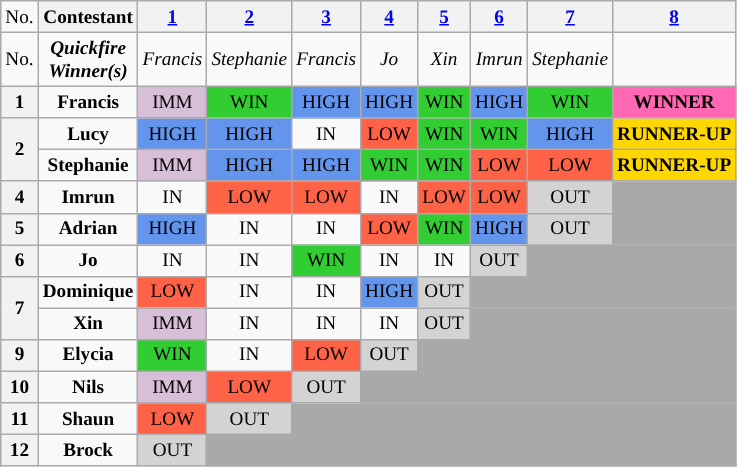<table class="wikitable" style="text-align:center; align=center; font-size:80%">
<tr>
<td>No.</td>
<th>Contestant</th>
<th><a href='#'>1</a></th>
<th><a href='#'>2</a></th>
<th><a href='#'>3</a></th>
<th><a href='#'>4</a></th>
<th><a href='#'>5</a></th>
<th><a href='#'>6</a></th>
<th><a href='#'>7</a></th>
<th><a href='#'>8</a></th>
</tr>
<tr>
<td>No.</td>
<td><strong><em>Quickfire</em></strong><br><strong><em>Winner(s)</em></strong></td>
<td><em>Francis</em></td>
<td><em>Stephanie</em></td>
<td><em>Francis</em></td>
<td><em>Jo</em></td>
<td><em>Xin</em></td>
<td><em>Imrun</em></td>
<td><em>Stephanie</em></td>
<td></td>
</tr>
<tr>
<th>1</th>
<td><strong>Francis</strong></td>
<td style="background:thistle;">IMM</td>
<td style= "background:limegreen;">WIN</td>
<td style="background:cornflowerblue;">HIGH</td>
<td style="background:cornflowerblue;">HIGH</td>
<td style= "background:limegreen;">WIN</td>
<td style="background:cornflowerblue;">HIGH</td>
<td style= "background:limegreen;">WIN</td>
<td style="background:hotpink"><strong>WINNER</strong></td>
</tr>
<tr>
<th rowspan="2">2</th>
<td><strong>Lucy</strong></td>
<td style="background:cornflowerblue;">HIGH</td>
<td style="background:cornflowerblue;">HIGH</td>
<td>IN</td>
<td style="background:tomato;">LOW</td>
<td style= "background:limegreen;">WIN</td>
<td style= "background:limegreen;">WIN</td>
<td style="background:cornflowerblue;">HIGH</td>
<td style="background:gold"><strong>RUNNER-UP</strong></td>
</tr>
<tr>
<td><strong>Stephanie</strong></td>
<td style="background:thistle;">IMM</td>
<td style="background:cornflowerblue;">HIGH</td>
<td style="background:cornflowerblue;">HIGH</td>
<td style= "background:limegreen;">WIN</td>
<td style= "background:limegreen;">WIN</td>
<td style="background:tomato;">LOW</td>
<td style="background:tomato;">LOW</td>
<td style="background:gold"><strong>RUNNER-UP</strong></td>
</tr>
<tr>
<th>4</th>
<td><strong>Imrun</strong></td>
<td>IN</td>
<td style="background:tomato;">LOW</td>
<td style="background:tomato;">LOW</td>
<td>IN</td>
<td style="background:tomato;">LOW</td>
<td style="background:tomato;">LOW</td>
<td style="background:lightgray;">OUT</td>
<td colspan="2" style="background:darkgray"></td>
</tr>
<tr>
<th>5</th>
<td><strong>Adrian</strong></td>
<td style="background:cornflowerblue;">HIGH</td>
<td>IN</td>
<td>IN</td>
<td style="background:tomato;">LOW</td>
<td style= "background:limegreen;">WIN</td>
<td style="background:cornflowerblue;">HIGH</td>
<td style="background:lightgray;">OUT</td>
<td colspan="2" style="background:darkgray"></td>
</tr>
<tr>
<th>6</th>
<td><strong>Jo</strong></td>
<td>IN</td>
<td>IN</td>
<td style= "background:limegreen;">WIN</td>
<td>IN</td>
<td>IN</td>
<td style="background:lightgray;">OUT</td>
<td colspan="2" style="background:darkgray"></td>
</tr>
<tr>
<th rowspan = "2">7</th>
<td><strong>Dominique</strong></td>
<td style="background:tomato;">LOW</td>
<td>IN</td>
<td>IN</td>
<td style="background:cornflowerblue;">HIGH</td>
<td style="background:lightgray;">OUT</td>
<td colspan="3" style="background:darkgray"></td>
</tr>
<tr>
<td><strong>Xin</strong></td>
<td style="background:thistle;">IMM</td>
<td>IN</td>
<td>IN</td>
<td>IN</td>
<td style="background:lightgray;">OUT</td>
<td colspan="3" style="background:darkgray"></td>
</tr>
<tr>
<th>9</th>
<td><strong>Elycia</strong></td>
<td style= "background:limegreen;">WIN</td>
<td>IN</td>
<td style="background:tomato;">LOW</td>
<td style="background:lightgray;">OUT</td>
<td colspan="4" style="background:darkgray"></td>
</tr>
<tr>
<th>10</th>
<td><strong>Nils</strong></td>
<td style="background:thistle;">IMM</td>
<td style="background:tomato;">LOW</td>
<td style="background:lightgray;">OUT</td>
<td colspan="5" style="background:darkgray"></td>
</tr>
<tr>
<th>11</th>
<td><strong>Shaun</strong></td>
<td style="background:tomato;">LOW</td>
<td style="background:lightgray;">OUT</td>
<td colspan="6" style="background:darkgray"></td>
</tr>
<tr>
<th>12</th>
<td><strong>Brock</strong></td>
<td style="background:lightgray;">OUT</td>
<td colspan="7" style="background:darkgray"></td>
</tr>
</table>
